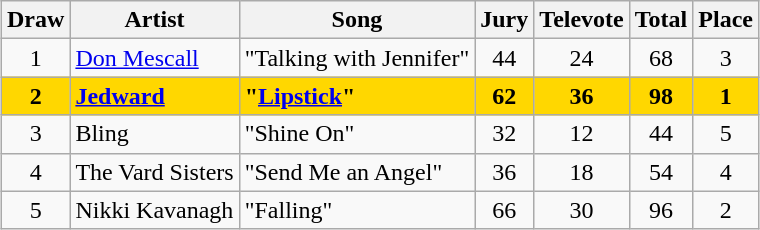<table class="sortable wikitable" style="margin: 1em auto 1em auto; text-align:center;">
<tr>
<th>Draw</th>
<th>Artist</th>
<th>Song</th>
<th>Jury</th>
<th>Televote</th>
<th>Total</th>
<th>Place</th>
</tr>
<tr>
<td>1</td>
<td align="left"><a href='#'>Don Mescall</a></td>
<td align="left">"Talking with Jennifer"</td>
<td>44</td>
<td>24</td>
<td>68</td>
<td>3</td>
</tr>
<tr style="font-weight:bold; background:gold;">
<td>2</td>
<td align="left"><a href='#'>Jedward</a></td>
<td align="left">"<a href='#'>Lipstick</a>"</td>
<td>62</td>
<td>36</td>
<td>98</td>
<td>1</td>
</tr>
<tr>
<td>3</td>
<td align="left">Bling</td>
<td align="left">"Shine On"</td>
<td>32</td>
<td>12</td>
<td>44</td>
<td>5</td>
</tr>
<tr>
<td>4</td>
<td align="left">The Vard Sisters</td>
<td align="left">"Send Me an Angel"</td>
<td>36</td>
<td>18</td>
<td>54</td>
<td>4</td>
</tr>
<tr>
<td>5</td>
<td align="left">Nikki Kavanagh</td>
<td align="left">"Falling"</td>
<td>66</td>
<td>30</td>
<td>96</td>
<td>2</td>
</tr>
</table>
